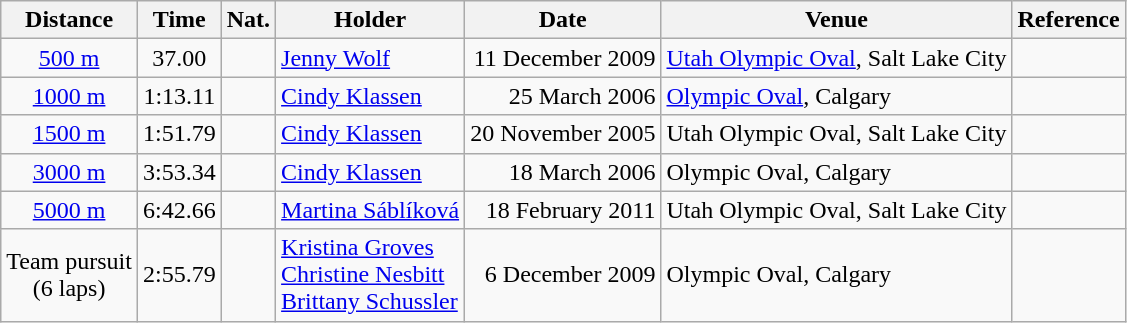<table class="wikitable" border="1" style="text-align:center">
<tr>
<th>Distance</th>
<th>Time</th>
<th>Nat.</th>
<th>Holder</th>
<th>Date</th>
<th>Venue</th>
<th>Reference</th>
</tr>
<tr>
<td><a href='#'>500 m</a></td>
<td>37.00</td>
<td></td>
<td align=left><a href='#'>Jenny Wolf</a></td>
<td align=right>11 December 2009</td>
<td align=left><a href='#'>Utah Olympic Oval</a>, Salt Lake City</td>
<td></td>
</tr>
<tr>
<td><a href='#'>1000 m</a></td>
<td>1:13.11</td>
<td></td>
<td align=left><a href='#'>Cindy Klassen</a></td>
<td align=right>25 March 2006</td>
<td align=left><a href='#'>Olympic Oval</a>, Calgary</td>
<td></td>
</tr>
<tr>
<td><a href='#'>1500 m</a></td>
<td>1:51.79</td>
<td></td>
<td align=left><a href='#'>Cindy Klassen</a></td>
<td align=right>20 November 2005</td>
<td align=left>Utah Olympic Oval, Salt Lake City</td>
<td></td>
</tr>
<tr>
<td><a href='#'>3000 m</a></td>
<td>3:53.34</td>
<td></td>
<td align=left><a href='#'>Cindy Klassen</a></td>
<td align=right>18 March 2006</td>
<td align=left>Olympic Oval, Calgary</td>
<td></td>
</tr>
<tr>
<td><a href='#'>5000 m</a></td>
<td>6:42.66</td>
<td></td>
<td align=left><a href='#'>Martina Sáblíková</a></td>
<td align=right>18 February 2011</td>
<td align=left>Utah Olympic Oval, Salt Lake City</td>
<td></td>
</tr>
<tr>
<td>Team pursuit <br> (6 laps)</td>
<td>2:55.79</td>
<td></td>
<td align=left><a href='#'>Kristina Groves</a> <br> <a href='#'>Christine Nesbitt</a> <br> <a href='#'>Brittany Schussler</a></td>
<td align=right>6 December 2009</td>
<td align=left>Olympic Oval, Calgary</td>
<td></td>
</tr>
</table>
